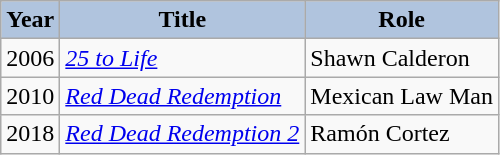<table class="wikitable">
<tr>
<th style="background:#B0C4DE;">Year</th>
<th style="background:#B0C4DE;">Title</th>
<th style="background:#B0C4DE;">Role</th>
</tr>
<tr>
<td>2006</td>
<td><em><a href='#'>25 to Life</a></em></td>
<td>Shawn Calderon</td>
</tr>
<tr>
<td>2010</td>
<td><em><a href='#'>Red Dead Redemption</a></em></td>
<td>Mexican Law Man</td>
</tr>
<tr>
<td>2018</td>
<td><em><a href='#'>Red Dead Redemption 2</a></em></td>
<td>Ramón Cortez</td>
</tr>
</table>
